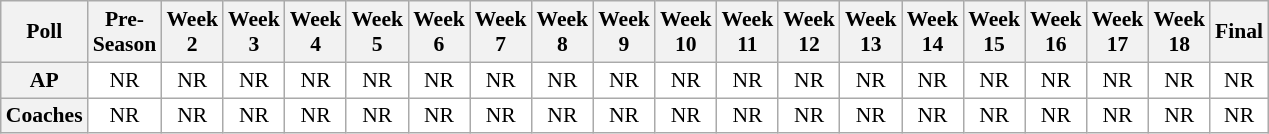<table class="wikitable" style="white-space:nowrap;font-size:90%">
<tr>
<th>Poll</th>
<th>Pre-<br>Season</th>
<th>Week<br>2</th>
<th>Week<br>3</th>
<th>Week<br>4</th>
<th>Week<br>5</th>
<th>Week<br>6</th>
<th>Week<br>7</th>
<th>Week<br>8</th>
<th>Week<br>9</th>
<th>Week<br>10</th>
<th>Week<br>11</th>
<th>Week<br>12</th>
<th>Week<br>13</th>
<th>Week<br>14</th>
<th>Week<br>15</th>
<th>Week<br>16</th>
<th>Week<br>17</th>
<th>Week<br>18</th>
<th>Final</th>
</tr>
<tr style="text-align:center;">
<th>AP</th>
<td style="background:#FFFFFF;">NR</td>
<td style="background:#FFFFFF;">NR</td>
<td style="background:#FFFFFF;">NR</td>
<td style="background:#FFFFFF;">NR</td>
<td style="background:#FFFFFF;">NR</td>
<td style="background:#FFFFFF;">NR</td>
<td style="background:#FFFFFF;">NR</td>
<td style="background:#FFFFFF;">NR</td>
<td style="background:#FFFFFF;">NR</td>
<td style="background:#FFFFFF;">NR</td>
<td style="background:#FFFFFF;">NR</td>
<td style="background:#FFFFFF;">NR</td>
<td style="background:#FFFFFF;">NR</td>
<td style="background:#FFFFFF;">NR</td>
<td style="background:#FFFFFF;">NR</td>
<td style="background:#FFFFFF;">NR</td>
<td style="background:#FFFFFF;">NR</td>
<td style="background:#FFFFFF;">NR</td>
<td style="background:#FFFFFF;">NR</td>
</tr>
<tr style="text-align:center;">
<th>Coaches</th>
<td style="background:#FFFFFF;">NR</td>
<td style="background:#FFFFFF;">NR</td>
<td style="background:#FFFFFF;">NR</td>
<td style="background:#FFFFFF;">NR</td>
<td style="background:#FFFFFF;">NR</td>
<td style="background:#FFFFFF;">NR</td>
<td style="background:#FFFFFF;">NR</td>
<td style="background:#FFFFFF;">NR</td>
<td style="background:#FFFFFF;">NR</td>
<td style="background:#FFFFFF;">NR</td>
<td style="background:#FFFFFF;">NR</td>
<td style="background:#FFFFFF;">NR</td>
<td style="background:#FFFFFF;">NR</td>
<td style="background:#FFFFFF;">NR</td>
<td style="background:#FFFFFF;">NR</td>
<td style="background:#FFFFFF;">NR</td>
<td style="background:#FFFFFF;">NR</td>
<td style="background:#FFFFFF;">NR</td>
<td style="background:#FFFFFF;">NR</td>
</tr>
</table>
